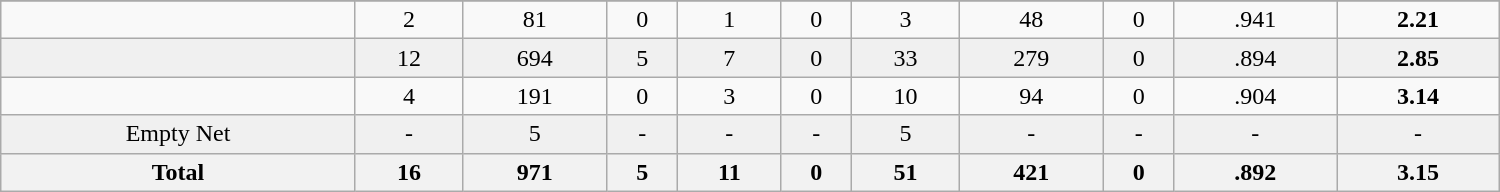<table class="wikitable sortable" width ="1000">
<tr align="center">
</tr>
<tr align="center">
<td></td>
<td>2</td>
<td>81</td>
<td>0</td>
<td>1</td>
<td>0</td>
<td>3</td>
<td>48</td>
<td>0</td>
<td>.941</td>
<td><strong>2.21</strong></td>
</tr>
<tr align="center" bgcolor="#f0f0f0">
<td></td>
<td>12</td>
<td>694</td>
<td>5</td>
<td>7</td>
<td>0</td>
<td>33</td>
<td>279</td>
<td>0</td>
<td>.894</td>
<td><strong>2.85</strong></td>
</tr>
<tr align="center" bgcolor=>
<td></td>
<td>4</td>
<td>191</td>
<td>0</td>
<td>3</td>
<td>0</td>
<td>10</td>
<td>94</td>
<td>0</td>
<td>.904</td>
<td><strong>3.14</strong></td>
</tr>
<tr align="center" bgcolor="#f0f0f0">
<td>Empty Net</td>
<td>-</td>
<td>5</td>
<td>-</td>
<td>-</td>
<td>-</td>
<td>5</td>
<td>-</td>
<td>-</td>
<td>-</td>
<td>-</td>
</tr>
<tr>
<th>Total</th>
<th>16</th>
<th>971</th>
<th>5</th>
<th>11</th>
<th>0</th>
<th>51</th>
<th>421</th>
<th>0</th>
<th>.892</th>
<th>3.15</th>
</tr>
</table>
